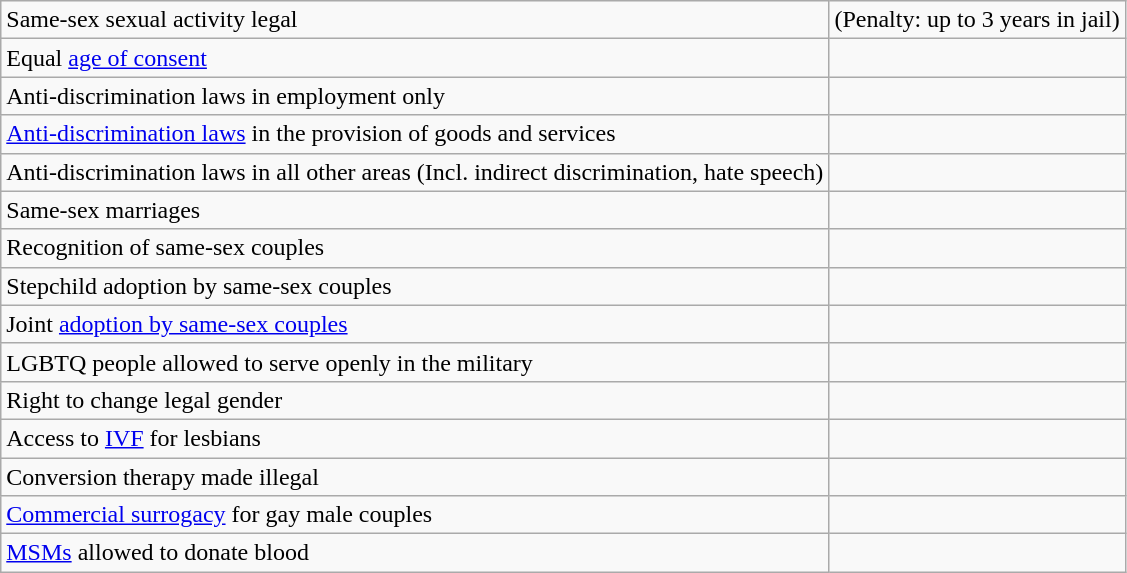<table class="wikitable">
<tr>
<td>Same-sex sexual activity legal</td>
<td> (Penalty: up to 3 years in jail)</td>
</tr>
<tr>
<td>Equal <a href='#'>age of consent</a></td>
<td></td>
</tr>
<tr>
<td>Anti-discrimination laws in employment only</td>
<td></td>
</tr>
<tr>
<td><a href='#'>Anti-discrimination laws</a> in the provision of goods and services</td>
<td></td>
</tr>
<tr>
<td>Anti-discrimination laws in all other areas (Incl. indirect discrimination, hate speech)</td>
<td></td>
</tr>
<tr>
<td>Same-sex marriages</td>
<td></td>
</tr>
<tr>
<td>Recognition of same-sex couples</td>
<td></td>
</tr>
<tr>
<td>Stepchild adoption by same-sex couples</td>
<td></td>
</tr>
<tr>
<td>Joint <a href='#'>adoption by same-sex couples</a></td>
<td></td>
</tr>
<tr>
<td>LGBTQ people allowed to serve openly in the military</td>
<td></td>
</tr>
<tr>
<td>Right to change legal gender</td>
<td></td>
</tr>
<tr>
<td>Access to <a href='#'>IVF</a> for lesbians</td>
<td></td>
</tr>
<tr>
<td>Conversion therapy made illegal</td>
<td></td>
</tr>
<tr>
<td><a href='#'>Commercial surrogacy</a> for gay male couples</td>
<td></td>
</tr>
<tr>
<td><a href='#'>MSMs</a> allowed to donate blood</td>
<td></td>
</tr>
</table>
